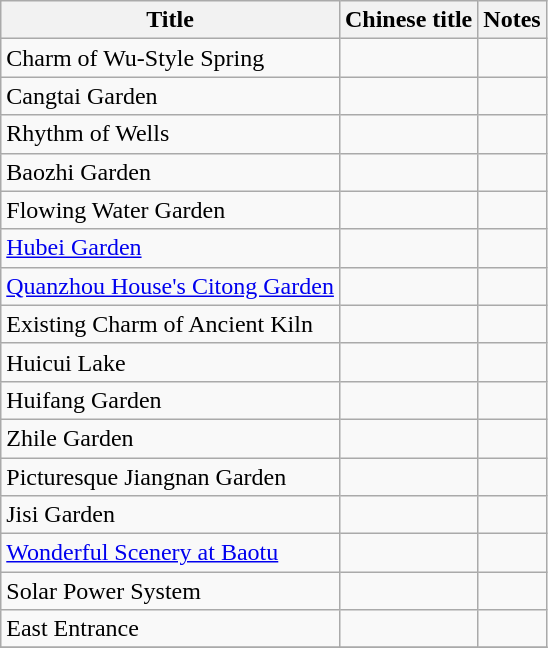<table class="wikitable">
<tr>
<th>Title</th>
<th>Chinese title</th>
<th>Notes</th>
</tr>
<tr>
<td>Charm of Wu-Style Spring</td>
<td></td>
<td></td>
</tr>
<tr>
<td>Cangtai Garden</td>
<td></td>
<td></td>
</tr>
<tr>
<td>Rhythm of Wells</td>
<td></td>
<td></td>
</tr>
<tr>
<td>Baozhi Garden</td>
<td></td>
<td></td>
</tr>
<tr>
<td>Flowing Water Garden</td>
<td></td>
<td></td>
</tr>
<tr>
<td><a href='#'>Hubei Garden</a></td>
<td></td>
<td></td>
</tr>
<tr>
<td><a href='#'>Quanzhou House's Citong Garden</a></td>
<td></td>
<td></td>
</tr>
<tr>
<td>Existing Charm of Ancient Kiln</td>
<td></td>
<td></td>
</tr>
<tr>
<td>Huicui Lake</td>
<td></td>
<td></td>
</tr>
<tr>
<td>Huifang Garden</td>
<td></td>
<td></td>
</tr>
<tr>
<td>Zhile Garden</td>
<td></td>
<td></td>
</tr>
<tr>
<td>Picturesque Jiangnan Garden</td>
<td></td>
<td></td>
</tr>
<tr>
<td>Jisi Garden</td>
<td></td>
<td></td>
</tr>
<tr>
<td><a href='#'>Wonderful Scenery at Baotu</a></td>
<td></td>
<td></td>
</tr>
<tr>
<td>Solar Power System</td>
<td></td>
<td></td>
</tr>
<tr>
<td>East Entrance</td>
<td></td>
<td></td>
</tr>
<tr>
</tr>
</table>
